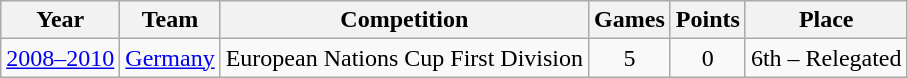<table class="wikitable">
<tr>
<th>Year</th>
<th>Team</th>
<th>Competition</th>
<th>Games</th>
<th>Points</th>
<th>Place</th>
</tr>
<tr align="center">
<td><a href='#'>2008–2010</a></td>
<td><a href='#'>Germany</a></td>
<td>European Nations Cup First Division</td>
<td>5</td>
<td>0</td>
<td>6th – Relegated</td>
</tr>
</table>
